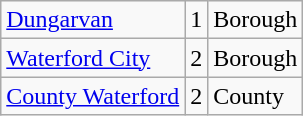<table class="wikitable sortable">
<tr>
<td><a href='#'>Dungarvan</a></td>
<td align="center">1</td>
<td>Borough</td>
</tr>
<tr>
<td><a href='#'>Waterford City</a></td>
<td>2</td>
<td>Borough</td>
</tr>
<tr>
<td><a href='#'>County Waterford</a></td>
<td>2</td>
<td>County</td>
</tr>
</table>
